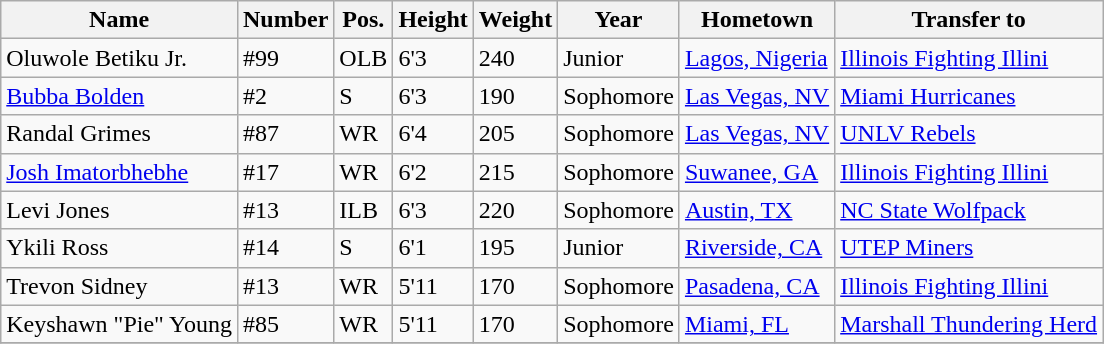<table class="wikitable sortable">
<tr>
<th>Name</th>
<th>Number</th>
<th>Pos.</th>
<th>Height</th>
<th>Weight</th>
<th>Year</th>
<th>Hometown</th>
<th class="unsortable">Transfer to</th>
</tr>
<tr>
<td>Oluwole Betiku Jr.</td>
<td>#99</td>
<td>OLB</td>
<td>6'3</td>
<td>240</td>
<td>Junior</td>
<td><a href='#'>Lagos, Nigeria</a></td>
<td><a href='#'>Illinois Fighting Illini</a></td>
</tr>
<tr>
<td><a href='#'>Bubba Bolden</a></td>
<td>#2</td>
<td>S</td>
<td>6'3</td>
<td>190</td>
<td>Sophomore</td>
<td><a href='#'>Las Vegas, NV</a></td>
<td><a href='#'>Miami Hurricanes</a></td>
</tr>
<tr>
<td>Randal Grimes</td>
<td>#87</td>
<td>WR</td>
<td>6'4</td>
<td>205</td>
<td>Sophomore</td>
<td><a href='#'>Las Vegas, NV</a></td>
<td><a href='#'>UNLV Rebels</a></td>
</tr>
<tr>
<td><a href='#'>Josh Imatorbhebhe</a></td>
<td>#17</td>
<td>WR</td>
<td>6'2</td>
<td>215</td>
<td>Sophomore </td>
<td><a href='#'>Suwanee, GA</a></td>
<td><a href='#'>Illinois Fighting Illini</a></td>
</tr>
<tr>
<td>Levi Jones</td>
<td>#13</td>
<td>ILB</td>
<td>6'3</td>
<td>220</td>
<td>Sophomore</td>
<td><a href='#'>Austin, TX</a></td>
<td><a href='#'>NC State Wolfpack</a></td>
</tr>
<tr>
<td>Ykili Ross</td>
<td>#14</td>
<td>S</td>
<td>6'1</td>
<td>195</td>
<td>Junior </td>
<td><a href='#'>Riverside, CA</a></td>
<td><a href='#'>UTEP Miners</a></td>
</tr>
<tr>
<td>Trevon Sidney</td>
<td>#13</td>
<td>WR</td>
<td>5'11</td>
<td>170</td>
<td>Sophomore </td>
<td><a href='#'>Pasadena, CA</a></td>
<td><a href='#'>Illinois Fighting Illini</a></td>
</tr>
<tr>
<td>Keyshawn "Pie" Young</td>
<td>#85</td>
<td>WR</td>
<td>5'11</td>
<td>170</td>
<td>Sophomore </td>
<td><a href='#'>Miami, FL</a></td>
<td><a href='#'>Marshall Thundering Herd</a></td>
</tr>
<tr>
</tr>
</table>
